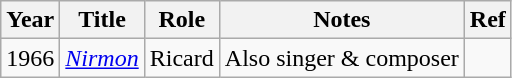<table class="wikitable">
<tr>
<th>Year</th>
<th>Title</th>
<th>Role</th>
<th>Notes</th>
<th>Ref</th>
</tr>
<tr>
<td>1966</td>
<td><em><a href='#'>Nirmon</a></em></td>
<td>Ricard</td>
<td>Also singer & composer</td>
<td></td>
</tr>
</table>
